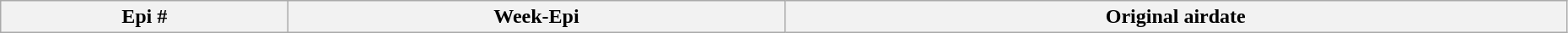<table class="wikitable plainrowheaders" style="width:98%;">
<tr>
<th>Epi #</th>
<th>Week-Epi</th>
<th>Original airdate<br>



</th>
</tr>
</table>
